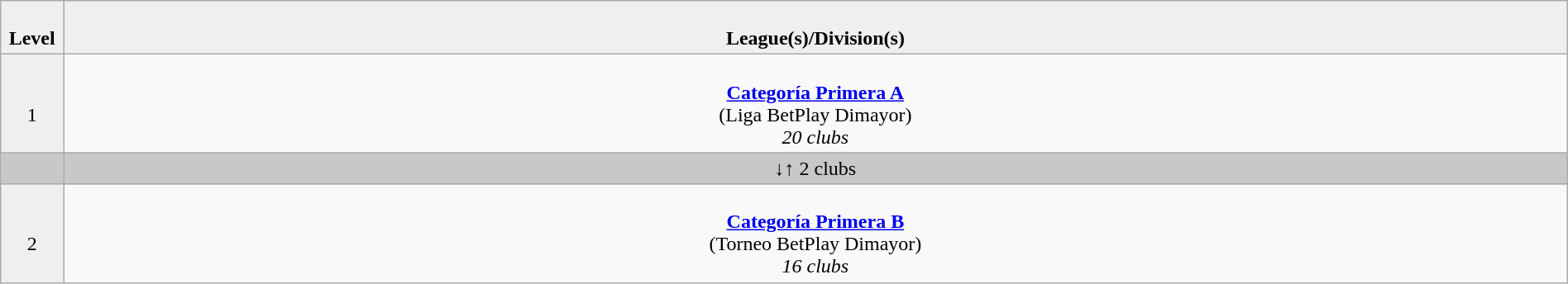<table class="wikitable" style="text-align:center; width:100%;">
<tr style="background:#efefef;">
<td style="width:4%; text-align:center;"><br><strong>Level</strong></td>
<td colspan="12"  style="width:96%; text-align:center;"><br><strong>League(s)/Division(s)</strong></td>
</tr>
<tr>
<td style="text-align:center; width:4%; background:#efefef;"><br>1</td>
<td colspan="12"  style="width:96%; text-align:center;"><br><strong><a href='#'>Categoría Primera A</a></strong><br> (Liga BetPlay Dimayor)<br>
<em>20 clubs</em><br></td>
</tr>
<tr style="background:#c8c8c8">
<td style="width:4%;"></td>
<td colspan="9" style="width:96%;">↓↑ 2 clubs</td>
</tr>
<tr>
<td style="text-align:center; width:4%; background:#efefef;"><br>2</td>
<td colspan="12"  style="width:96%; text-align:center;"><br><strong><a href='#'>Categoría Primera B</a></strong><br>(Torneo BetPlay Dimayor)<br>
<em>16 clubs</em><br></td>
</tr>
</table>
